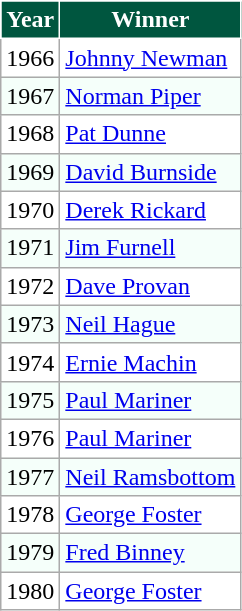<table class="wikitable" style="background:#fff; text-align:left;">
<tr>
<th style="background-color:#00563F; color:white; border: 1px solid white;" scope="col">Year</th>
<th style="background-color:#00563F; color:white; border: 1px solid white;" scope="col">Winner</th>
</tr>
<tr>
<td>1966</td>
<td> <a href='#'>Johnny Newman</a></td>
</tr>
<tr style="background:#f5fffa;">
<td>1967</td>
<td> <a href='#'>Norman Piper</a></td>
</tr>
<tr>
<td>1968</td>
<td> <a href='#'>Pat Dunne</a></td>
</tr>
<tr style="background:#f5fffa;">
<td>1969</td>
<td> <a href='#'>David Burnside</a></td>
</tr>
<tr>
<td>1970</td>
<td> <a href='#'>Derek Rickard</a></td>
</tr>
<tr style="background:#f5fffa;">
<td>1971</td>
<td> <a href='#'>Jim Furnell</a></td>
</tr>
<tr>
<td>1972</td>
<td> <a href='#'>Dave Provan</a></td>
</tr>
<tr style="background:#f5fffa;">
<td>1973</td>
<td> <a href='#'>Neil Hague</a></td>
</tr>
<tr>
<td>1974</td>
<td> <a href='#'>Ernie Machin</a></td>
</tr>
<tr style="background:#f5fffa;">
<td>1975</td>
<td> <a href='#'>Paul Mariner</a></td>
</tr>
<tr>
<td>1976</td>
<td> <a href='#'>Paul Mariner</a></td>
</tr>
<tr style="background:#f5fffa;">
<td>1977</td>
<td> <a href='#'>Neil Ramsbottom</a></td>
</tr>
<tr>
<td>1978</td>
<td> <a href='#'>George Foster</a></td>
</tr>
<tr style="background:#f5fffa;">
<td>1979</td>
<td> <a href='#'>Fred Binney</a></td>
</tr>
<tr>
<td>1980</td>
<td> <a href='#'>George Foster</a></td>
</tr>
</table>
